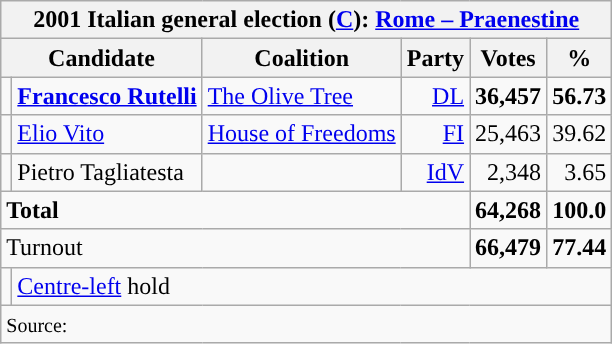<table class=wikitable style="text-align:right">
<tr>
<th colspan=6>2001 Italian general election (<a href='#'>C</a>): <a href='#'>Rome – Praenestine</a></th>
</tr>
<tr>
<th colspan=2>Candidate</th>
<th>Coalition</th>
<th>Party</th>
<th>Votes</th>
<th>%</th>
</tr>
<tr>
<td style="color:inherit;background:"></td>
<td align=left><strong><a href='#'>Francesco Rutelli</a></strong></td>
<td align=left><a href='#'>The Olive Tree</a></td>
<td><a href='#'>DL</a></td>
<td><strong>36,457</strong></td>
<td><strong>56.73</strong></td>
</tr>
<tr>
<td style="color:inherit;background:"></td>
<td align=left><a href='#'>Elio Vito</a></td>
<td align=left><a href='#'>House of Freedoms</a></td>
<td><a href='#'>FI</a></td>
<td>25,463</td>
<td>39.62</td>
</tr>
<tr>
<td style="color:inherit;background:"></td>
<td align=left>Pietro Tagliatesta</td>
<td></td>
<td><a href='#'>IdV</a></td>
<td>2,348</td>
<td>3.65</td>
</tr>
<tr>
<td align=left colspan=4><strong>Total</strong></td>
<td><strong>64,268</strong></td>
<td><strong>100.0</strong></td>
</tr>
<tr>
<td align=left colspan=4>Turnout</td>
<td><strong>66,479</strong></td>
<td><strong>77.44</strong></td>
</tr>
<tr>
<td style="color:inherit;background:"></td>
<td align=left colspan=5><a href='#'>Centre-left</a> hold</td>
</tr>
<tr>
<td align=left colspan=6><small>Source: </small></td>
</tr>
</table>
